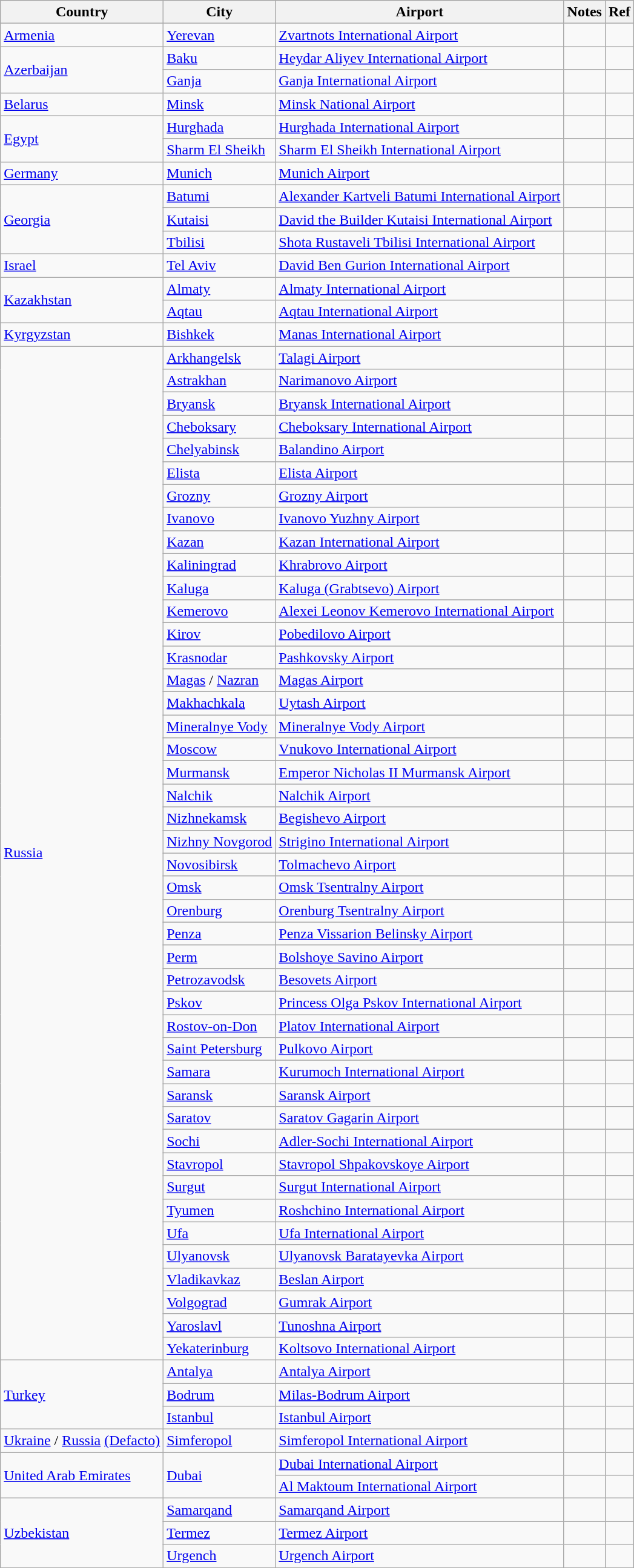<table class="wikitable" style="border-collapse:collapse; text-align:left">
<tr>
<th>Country</th>
<th>City</th>
<th>Airport</th>
<th>Notes</th>
<th>Ref</th>
</tr>
<tr>
<td><a href='#'>Armenia</a></td>
<td><a href='#'>Yerevan</a></td>
<td><a href='#'>Zvartnots International Airport</a></td>
<td></td>
<td align="center"></td>
</tr>
<tr>
<td rowspan="2"><a href='#'>Azerbaijan</a></td>
<td><a href='#'>Baku</a></td>
<td><a href='#'>Heydar Aliyev International Airport</a></td>
<td></td>
<td align=center></td>
</tr>
<tr>
<td><a href='#'>Ganja</a></td>
<td><a href='#'>Ganja International Airport</a></td>
<td></td>
<td align=center></td>
</tr>
<tr>
<td><a href='#'>Belarus</a></td>
<td><a href='#'>Minsk</a></td>
<td><a href='#'>Minsk National Airport</a></td>
<td></td>
<td align=center></td>
</tr>
<tr>
<td rowspan="2"><a href='#'>Egypt</a></td>
<td><a href='#'>Hurghada</a></td>
<td><a href='#'>Hurghada International Airport</a></td>
<td></td>
<td></td>
</tr>
<tr>
<td><a href='#'>Sharm El Sheikh</a></td>
<td><a href='#'>Sharm El Sheikh International Airport</a></td>
<td></td>
<td></td>
</tr>
<tr>
<td><a href='#'>Germany</a></td>
<td><a href='#'>Munich</a></td>
<td><a href='#'>Munich Airport</a></td>
<td></td>
<td align=center></td>
</tr>
<tr>
<td rowspan="3"><a href='#'>Georgia</a></td>
<td><a href='#'>Batumi</a></td>
<td><a href='#'>Alexander Kartveli Batumi International Airport</a></td>
<td></td>
<td align=center></td>
</tr>
<tr>
<td><a href='#'>Kutaisi</a></td>
<td><a href='#'>David the Builder Kutaisi International Airport</a></td>
<td></td>
<td align=center></td>
</tr>
<tr>
<td><a href='#'>Tbilisi</a></td>
<td><a href='#'>Shota Rustaveli Tbilisi International Airport</a></td>
<td></td>
<td align=center></td>
</tr>
<tr>
<td><a href='#'>Israel</a></td>
<td><a href='#'>Tel Aviv</a></td>
<td><a href='#'>David Ben Gurion International Airport</a></td>
<td></td>
<td align=center></td>
</tr>
<tr>
<td rowspan="2"><a href='#'>Kazakhstan</a></td>
<td><a href='#'>Almaty</a></td>
<td><a href='#'>Almaty International Airport</a></td>
<td></td>
<td align=center></td>
</tr>
<tr>
<td><a href='#'>Aqtau</a></td>
<td><a href='#'>Aqtau International Airport</a></td>
<td></td>
<td align="center"></td>
</tr>
<tr>
<td><a href='#'>Kyrgyzstan</a></td>
<td><a href='#'>Bishkek</a></td>
<td><a href='#'>Manas International Airport</a></td>
<td></td>
<td align="center"></td>
</tr>
<tr>
<td rowspan="44"><a href='#'>Russia</a></td>
<td><a href='#'>Arkhangelsk</a></td>
<td><a href='#'>Talagi Airport</a></td>
<td></td>
<td></td>
</tr>
<tr>
<td><a href='#'>Astrakhan</a></td>
<td><a href='#'>Narimanovo Airport</a></td>
<td></td>
<td align="center"></td>
</tr>
<tr>
<td><a href='#'>Bryansk</a></td>
<td><a href='#'>Bryansk International Airport</a></td>
<td></td>
<td align="center"></td>
</tr>
<tr>
<td><a href='#'>Cheboksary</a></td>
<td><a href='#'>Cheboksary International Airport</a></td>
<td></td>
<td align=center></td>
</tr>
<tr>
<td><a href='#'>Chelyabinsk</a></td>
<td><a href='#'>Balandino Airport</a></td>
<td></td>
<td align="center"></td>
</tr>
<tr>
<td><a href='#'>Elista</a></td>
<td><a href='#'>Elista Airport</a></td>
<td></td>
<td align="center"></td>
</tr>
<tr>
<td><a href='#'>Grozny</a></td>
<td><a href='#'>Grozny Airport</a></td>
<td></td>
<td align="center"></td>
</tr>
<tr>
<td><a href='#'>Ivanovo</a></td>
<td><a href='#'>Ivanovo Yuzhny Airport</a></td>
<td></td>
<td align=center></td>
</tr>
<tr>
<td><a href='#'>Kazan</a></td>
<td><a href='#'>Kazan International Airport</a></td>
<td></td>
<td align="center"></td>
</tr>
<tr>
<td><a href='#'>Kaliningrad</a></td>
<td><a href='#'>Khrabrovo Airport</a></td>
<td></td>
<td align=center></td>
</tr>
<tr>
<td><a href='#'>Kaluga</a></td>
<td><a href='#'>Kaluga (Grabtsevo) Airport</a></td>
<td></td>
<td align="center"></td>
</tr>
<tr>
<td><a href='#'>Kemerovo</a></td>
<td><a href='#'>Alexei Leonov Kemerovo International Airport</a></td>
<td></td>
<td align=center></td>
</tr>
<tr>
<td><a href='#'>Kirov</a></td>
<td><a href='#'>Pobedilovo Airport</a></td>
<td></td>
<td></td>
</tr>
<tr>
<td><a href='#'>Krasnodar</a></td>
<td><a href='#'>Pashkovsky Airport</a></td>
<td></td>
<td align="center"></td>
</tr>
<tr>
<td><a href='#'>Magas</a> / <a href='#'>Nazran</a></td>
<td><a href='#'>Magas Airport</a></td>
<td></td>
<td align=center></td>
</tr>
<tr>
<td><a href='#'>Makhachkala</a></td>
<td><a href='#'>Uytash Airport</a></td>
<td></td>
<td align="center"></td>
</tr>
<tr>
<td><a href='#'>Mineralnye Vody</a></td>
<td><a href='#'>Mineralnye Vody Airport</a></td>
<td></td>
<td align="center"></td>
</tr>
<tr>
<td><a href='#'>Moscow</a></td>
<td><a href='#'>Vnukovo International Airport</a></td>
<td></td>
<td align="center"></td>
</tr>
<tr>
<td><a href='#'>Murmansk</a></td>
<td><a href='#'>Emperor Nicholas II Murmansk Airport</a></td>
<td></td>
<td align=center></td>
</tr>
<tr>
<td><a href='#'>Nalchik</a></td>
<td><a href='#'>Nalchik Airport</a></td>
<td></td>
<td align=center></td>
</tr>
<tr>
<td><a href='#'>Nizhnekamsk</a></td>
<td><a href='#'>Begishevo Airport</a></td>
<td></td>
<td align="center"></td>
</tr>
<tr>
<td><a href='#'>Nizhny Novgorod</a></td>
<td><a href='#'>Strigino International Airport</a></td>
<td></td>
<td align="center"></td>
</tr>
<tr>
<td><a href='#'>Novosibirsk</a></td>
<td><a href='#'>Tolmachevo Airport</a></td>
<td></td>
<td align="center"></td>
</tr>
<tr>
<td><a href='#'>Omsk</a></td>
<td><a href='#'>Omsk Tsentralny Airport</a></td>
<td></td>
<td align="center"></td>
</tr>
<tr>
<td><a href='#'>Orenburg</a></td>
<td><a href='#'>Orenburg Tsentralny Airport</a></td>
<td></td>
<td></td>
</tr>
<tr>
<td><a href='#'>Penza</a></td>
<td><a href='#'>Penza Vissarion Belinsky Airport</a></td>
<td></td>
<td align=center></td>
</tr>
<tr>
<td><a href='#'>Perm</a></td>
<td><a href='#'>Bolshoye Savino Airport</a></td>
<td></td>
<td align="center"></td>
</tr>
<tr>
<td><a href='#'>Petrozavodsk</a></td>
<td><a href='#'>Besovets Airport</a></td>
<td></td>
<td></td>
</tr>
<tr>
<td><a href='#'>Pskov</a></td>
<td><a href='#'>Princess Olga Pskov International Airport</a></td>
<td></td>
<td align="center"></td>
</tr>
<tr>
<td><a href='#'>Rostov-on-Don</a></td>
<td><a href='#'>Platov International Airport</a></td>
<td></td>
<td align="center"></td>
</tr>
<tr>
<td><a href='#'>Saint Petersburg</a></td>
<td><a href='#'>Pulkovo Airport</a></td>
<td></td>
<td align="center"></td>
</tr>
<tr>
<td><a href='#'>Samara</a></td>
<td><a href='#'>Kurumoch International Airport</a></td>
<td></td>
<td align="center"></td>
</tr>
<tr>
<td><a href='#'>Saransk</a></td>
<td><a href='#'>Saransk Airport</a></td>
<td></td>
<td align="center"></td>
</tr>
<tr>
<td><a href='#'>Saratov</a></td>
<td><a href='#'>Saratov Gagarin Airport</a></td>
<td></td>
<td></td>
</tr>
<tr>
<td><a href='#'>Sochi</a></td>
<td><a href='#'>Adler-Sochi International Airport</a></td>
<td></td>
<td align="center"></td>
</tr>
<tr>
<td><a href='#'>Stavropol</a></td>
<td><a href='#'>Stavropol Shpakovskoye Airport</a></td>
<td></td>
<td align="center"></td>
</tr>
<tr>
<td><a href='#'>Surgut</a></td>
<td><a href='#'>Surgut International Airport</a></td>
<td></td>
<td align=center></td>
</tr>
<tr>
<td><a href='#'>Tyumen</a></td>
<td><a href='#'>Roshchino International Airport</a></td>
<td></td>
<td align="center"></td>
</tr>
<tr>
<td><a href='#'>Ufa</a></td>
<td><a href='#'>Ufa International Airport</a></td>
<td></td>
<td align="center"></td>
</tr>
<tr>
<td><a href='#'>Ulyanovsk</a></td>
<td><a href='#'>Ulyanovsk Baratayevka Airport</a></td>
<td></td>
<td align=center></td>
</tr>
<tr>
<td><a href='#'>Vladikavkaz</a></td>
<td><a href='#'>Beslan Airport</a></td>
<td></td>
<td align="center"></td>
</tr>
<tr>
<td><a href='#'>Volgograd</a></td>
<td><a href='#'>Gumrak Airport</a></td>
<td></td>
<td align="center"></td>
</tr>
<tr>
<td><a href='#'>Yaroslavl</a></td>
<td><a href='#'>Tunoshna Airport</a></td>
<td></td>
<td align=center></td>
</tr>
<tr>
<td><a href='#'>Yekaterinburg</a></td>
<td><a href='#'>Koltsovo International Airport</a></td>
<td></td>
<td align="center"></td>
</tr>
<tr>
<td rowspan="3"><a href='#'>Turkey</a></td>
<td><a href='#'>Antalya</a></td>
<td><a href='#'>Antalya Airport</a></td>
<td></td>
<td></td>
</tr>
<tr>
<td><a href='#'>Bodrum</a></td>
<td><a href='#'>Milas-Bodrum Airport</a></td>
<td></td>
<td></td>
</tr>
<tr>
<td><a href='#'>Istanbul</a></td>
<td><a href='#'>Istanbul Airport</a></td>
<td></td>
<td align=center></td>
</tr>
<tr>
<td><a href='#'>Ukraine</a> / <a href='#'>Russia</a> <a href='#'>(Defacto)</a></td>
<td><a href='#'>Simferopol</a></td>
<td><a href='#'>Simferopol International Airport</a></td>
<td></td>
<td align="center"></td>
</tr>
<tr>
<td rowspan="2"><a href='#'>United Arab Emirates</a></td>
<td rowspan="2"><a href='#'>Dubai</a></td>
<td><a href='#'>Dubai International Airport</a></td>
<td></td>
<td></td>
</tr>
<tr>
<td><a href='#'>Al Maktoum International Airport</a></td>
<td></td>
<td align=center></td>
</tr>
<tr>
<td rowspan="3"><a href='#'>Uzbekistan</a></td>
<td><a href='#'>Samarqand</a></td>
<td><a href='#'>Samarqand Airport</a></td>
<td></td>
<td align=center></td>
</tr>
<tr>
<td><a href='#'>Termez</a></td>
<td><a href='#'>Termez Airport</a></td>
<td></td>
<td align=center></td>
</tr>
<tr>
<td><a href='#'>Urgench</a></td>
<td><a href='#'>Urgench Airport</a></td>
<td></td>
<td></td>
</tr>
<tr>
</tr>
</table>
